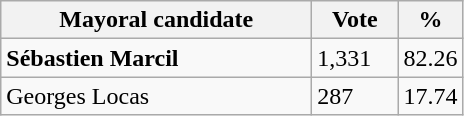<table class="wikitable">
<tr>
<th bgcolor="#DDDDFF" width="200px">Mayoral candidate</th>
<th bgcolor="#DDDDFF" width="50px">Vote</th>
<th bgcolor="#DDDDFF"  width="30px">%</th>
</tr>
<tr>
<td><strong>Sébastien Marcil</strong></td>
<td>1,331</td>
<td>82.26</td>
</tr>
<tr>
<td>Georges Locas</td>
<td>287</td>
<td>17.74</td>
</tr>
</table>
